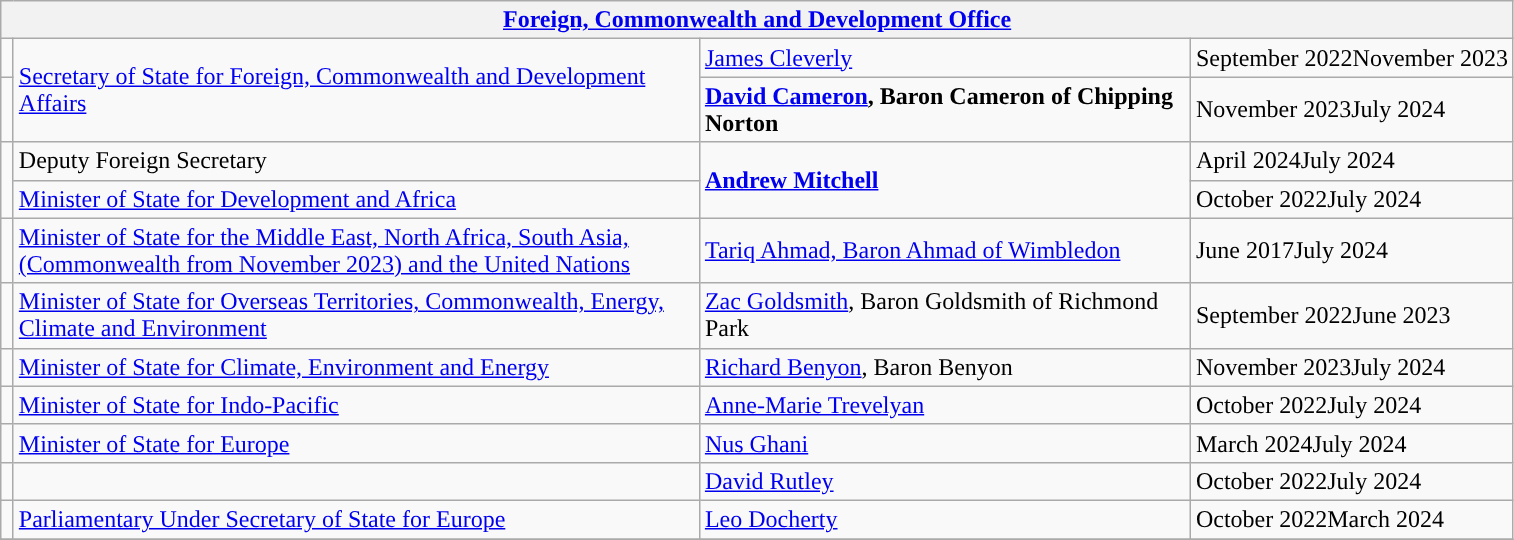<table class="wikitable">
<tr>
<th colspan="4"><a href='#'>Foreign, Commonwealth and Development Office</a></th>
</tr>
<tr>
<td style="width: 1px; background: "></td>
<td rowspan="2" style="width: 450px;"><a href='#'>Secretary of State for Foreign, Commonwealth and Development Affairs</a></td>
<td style="width: 320px;"><a href='#'>James Cleverly</a></td>
<td>September 2022November 2023</td>
</tr>
<tr>
<td style="width: 1px; background: "></td>
<td style="width: 320px;"><strong><a href='#'>David Cameron</a>, Baron Cameron of Chipping Norton</strong></td>
<td>November 2023July 2024</td>
</tr>
<tr>
<td rowspan="2" style="width: 1px; background: "></td>
<td>Deputy Foreign Secretary</td>
<td rowspan="2"><strong><a href='#'>Andrew Mitchell</a></strong></td>
<td>April 2024July 2024</td>
</tr>
<tr>
<td><a href='#'>Minister of State for Development and Africa</a></td>
<td>October 2022July 2024</td>
</tr>
<tr>
<td style="width: 1px; background: "></td>
<td rowspan="1"><a href='#'>Minister of State for the Middle East, North Africa, South Asia, (Commonwealth from November 2023) and the United Nations</a></td>
<td><a href='#'>Tariq Ahmad, Baron Ahmad of Wimbledon</a> </td>
<td>June 2017July 2024</td>
</tr>
<tr>
<td style="width: 1px; background: "></td>
<td rowspan="1"><a href='#'>Minister of State for Overseas Territories, Commonwealth, Energy, Climate and Environment</a></td>
<td><a href='#'>Zac Goldsmith</a>, Baron Goldsmith of Richmond Park </td>
<td>September 2022June 2023</td>
</tr>
<tr>
<td style="width: 1px; background: "></td>
<td rowspan="1"><a href='#'>Minister of State for Climate, Environment and Energy</a></td>
<td><a href='#'>Richard Benyon</a>, Baron Benyon </td>
<td>November 2023July 2024</td>
</tr>
<tr>
<td rowspan="1" style="width: 1px; background: "></td>
<td><a href='#'>Minister of State for Indo-Pacific</a></td>
<td><a href='#'>Anne-Marie Trevelyan</a></td>
<td>October 2022July 2024</td>
</tr>
<tr>
<td rowspan="1" style="width: 1px; background: "></td>
<td><a href='#'>Minister of State for Europe</a></td>
<td><a href='#'>Nus Ghani</a></td>
<td>March 2024July 2024</td>
</tr>
<tr>
<td rowspan="1" style="width: 1px; background: "></td>
<td></td>
<td><a href='#'>David Rutley</a></td>
<td>October 2022July 2024</td>
</tr>
<tr>
<td rowspan="1" style="width: 1px; background: "></td>
<td><a href='#'>Parliamentary Under Secretary of State for Europe</a></td>
<td><a href='#'>Leo Docherty</a></td>
<td>October 2022March 2024</td>
</tr>
<tr>
</tr>
</table>
